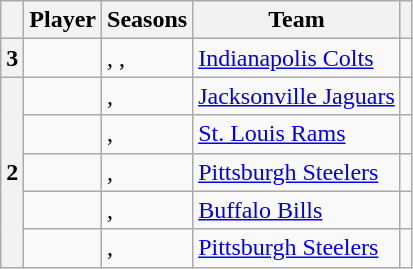<table class="wikitable">
<tr>
<th scope=col></th>
<th scope=col>Player</th>
<th scope=col>Seasons</th>
<th scope=col>Team</th>
<th scope=col class= "unsortable"></th>
</tr>
<tr>
<th scope="row">3</th>
<td></td>
<td>, , </td>
<td><a href='#'>Indianapolis Colts</a></td>
<td></td>
</tr>
<tr>
<th scope="rowgroup" rowspan="6">2</th>
<td></td>
<td>, </td>
<td><a href='#'>Jacksonville Jaguars</a></td>
<td></td>
</tr>
<tr>
<td></td>
<td>, </td>
<td><a href='#'>St. Louis Rams</a></td>
<td></td>
</tr>
<tr>
<td></td>
<td>, </td>
<td><a href='#'>Pittsburgh Steelers</a></td>
<td></td>
</tr>
<tr>
<td></td>
<td>, </td>
<td><a href='#'>Buffalo Bills</a></td>
<td></td>
</tr>
<tr>
<td></td>
<td>, </td>
<td><a href='#'>Pittsburgh Steelers</a></td>
<td></td>
</tr>
</table>
